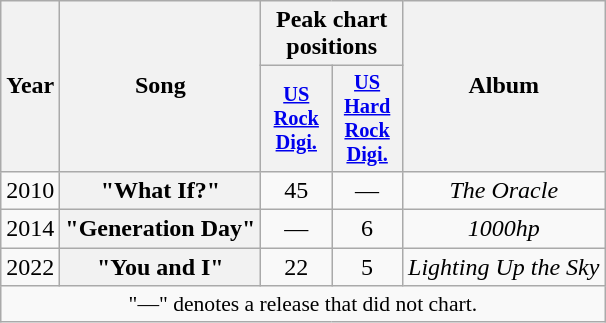<table class="wikitable plainrowheaders" style="text-align:center;">
<tr>
<th scope="col" rowspan="2">Year</th>
<th scope="col" rowspan="2">Song</th>
<th scope="col" colspan="2">Peak chart positions</th>
<th scope="col" rowspan="2">Album</th>
</tr>
<tr>
<th style="width:3em;font-size:85%"><a href='#'>US Rock Digi.</a></th>
<th style="width:3em;font-size:85%"><a href='#'>US Hard Rock Digi.</a></th>
</tr>
<tr>
<td>2010</td>
<th scope="row">"What If?"</th>
<td>45</td>
<td>—</td>
<td><em>The Oracle</em></td>
</tr>
<tr>
<td>2014</td>
<th scope="row">"Generation Day"</th>
<td>—</td>
<td>6</td>
<td><em>1000hp</em></td>
</tr>
<tr>
<td>2022</td>
<th scope="row">"You and I"</th>
<td>22</td>
<td>5</td>
<td><em>Lighting Up the Sky</em></td>
</tr>
<tr>
<td colspan="6" style="font-size:90%">"—" denotes a release that did not chart.</td>
</tr>
</table>
